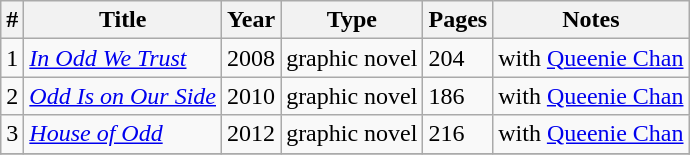<table class="wikitable sortable">
<tr>
<th>#</th>
<th>Title</th>
<th>Year</th>
<th>Type</th>
<th>Pages</th>
<th>Notes</th>
</tr>
<tr>
<td style="text-align:center">1</td>
<td><em><a href='#'>In Odd We Trust</a></em></td>
<td>2008</td>
<td>graphic novel</td>
<td>204</td>
<td>with <a href='#'>Queenie Chan</a></td>
</tr>
<tr>
<td style="text-align:center">2</td>
<td><em><a href='#'>Odd Is on Our Side</a></em></td>
<td>2010</td>
<td>graphic novel</td>
<td>186</td>
<td>with <a href='#'>Queenie Chan</a></td>
</tr>
<tr>
<td style="text-align:center">3</td>
<td><em><a href='#'>House of Odd</a></em></td>
<td>2012</td>
<td>graphic novel</td>
<td>216</td>
<td>with <a href='#'>Queenie Chan</a></td>
</tr>
<tr>
</tr>
</table>
